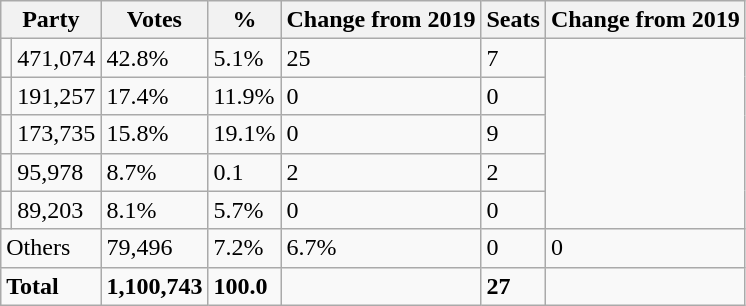<table class="wikitable">
<tr>
<th colspan=2>Party</th>
<th>Votes</th>
<th>%</th>
<th>Change from 2019</th>
<th>Seats</th>
<th>Change from 2019</th>
</tr>
<tr>
<td></td>
<td>471,074</td>
<td>42.8%</td>
<td>5.1%</td>
<td>25</td>
<td>7</td>
</tr>
<tr>
<td></td>
<td>191,257</td>
<td>17.4%</td>
<td>11.9%</td>
<td>0</td>
<td>0</td>
</tr>
<tr>
<td></td>
<td>173,735</td>
<td>15.8%</td>
<td>19.1%</td>
<td>0</td>
<td>9</td>
</tr>
<tr>
<td></td>
<td>95,978</td>
<td>8.7%</td>
<td>0.1</td>
<td>2</td>
<td>2</td>
</tr>
<tr>
<td></td>
<td>89,203</td>
<td>8.1%</td>
<td>5.7%</td>
<td>0</td>
<td>0</td>
</tr>
<tr>
<td colspan=2>Others</td>
<td>79,496</td>
<td>7.2%</td>
<td>6.7%</td>
<td>0</td>
<td>0</td>
</tr>
<tr>
<td colspan=2><strong>Total</strong></td>
<td><strong>1,100,743</strong></td>
<td><strong>100.0</strong></td>
<td></td>
<td><strong>27</strong></td>
<td></td>
</tr>
</table>
